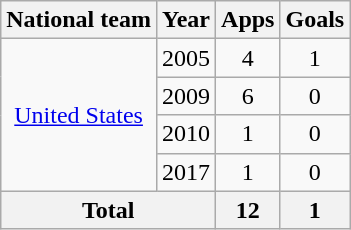<table class="wikitable" style="text-align:center">
<tr>
<th>National team</th>
<th>Year</th>
<th>Apps</th>
<th>Goals</th>
</tr>
<tr>
<td rowspan="4"><a href='#'>United States</a></td>
<td>2005</td>
<td>4</td>
<td>1</td>
</tr>
<tr>
<td>2009</td>
<td>6</td>
<td>0</td>
</tr>
<tr>
<td>2010</td>
<td>1</td>
<td>0</td>
</tr>
<tr>
<td>2017</td>
<td>1</td>
<td>0</td>
</tr>
<tr>
<th colspan="2">Total</th>
<th>12</th>
<th>1</th>
</tr>
</table>
